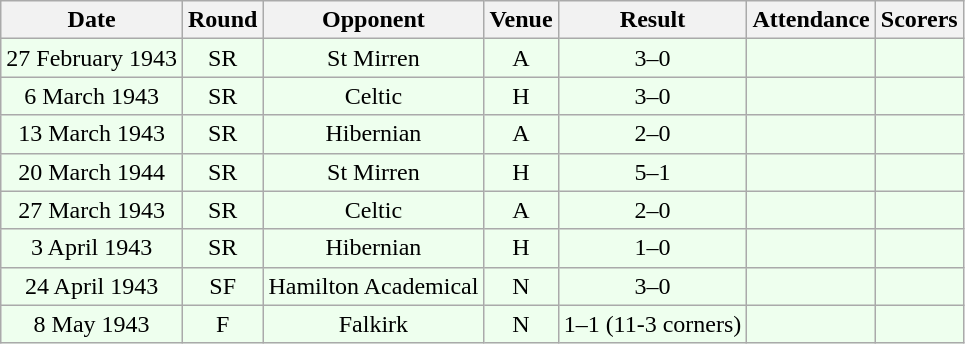<table class="wikitable sortable" style="font-size:100%; text-align:center">
<tr>
<th>Date</th>
<th>Round</th>
<th>Opponent</th>
<th>Venue</th>
<th>Result</th>
<th>Attendance</th>
<th>Scorers</th>
</tr>
<tr bgcolor="#eeffee">
<td>27 February 1943</td>
<td>SR</td>
<td>St Mirren</td>
<td>A</td>
<td>3–0</td>
<td></td>
<td></td>
</tr>
<tr bgcolor="#eeffee">
<td>6 March 1943</td>
<td>SR</td>
<td>Celtic</td>
<td>H</td>
<td>3–0</td>
<td></td>
<td></td>
</tr>
<tr bgcolor="#eeffee">
<td>13 March 1943</td>
<td>SR</td>
<td>Hibernian</td>
<td>A</td>
<td>2–0</td>
<td></td>
<td></td>
</tr>
<tr bgcolor="#eeffee">
<td>20 March 1944</td>
<td>SR</td>
<td>St Mirren</td>
<td>H</td>
<td>5–1</td>
<td></td>
<td></td>
</tr>
<tr bgcolor="#eeffee">
<td>27 March 1943</td>
<td>SR</td>
<td>Celtic</td>
<td>A</td>
<td>2–0</td>
<td></td>
<td></td>
</tr>
<tr bgcolor="#eeffee">
<td>3 April 1943</td>
<td>SR</td>
<td>Hibernian</td>
<td>H</td>
<td>1–0</td>
<td></td>
<td></td>
</tr>
<tr bgcolor="#eeffee">
<td>24 April 1943</td>
<td>SF</td>
<td>Hamilton Academical</td>
<td>N</td>
<td>3–0</td>
<td></td>
<td></td>
</tr>
<tr bgcolor="#eeffee">
<td>8 May 1943</td>
<td>F</td>
<td>Falkirk</td>
<td>N</td>
<td>1–1 (11-3 corners)</td>
<td></td>
<td></td>
</tr>
</table>
